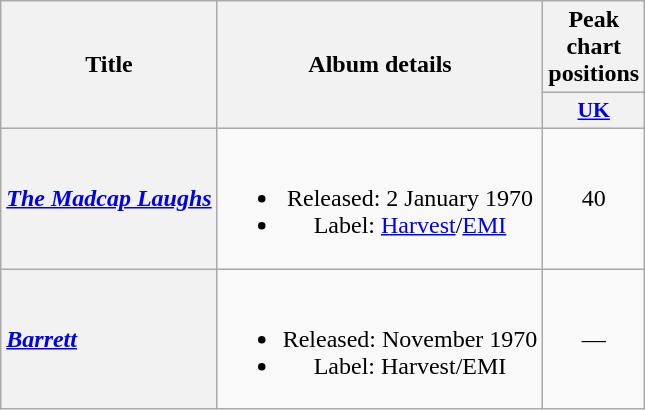<table class="wikitable plainrowheaders" style="text-align:center;">
<tr>
<th scope="col" rowspan="2">Title</th>
<th scope="col" rowspan="2">Album details</th>
<th scope="col">Peak chart positions</th>
</tr>
<tr>
<th style="width:3em;font-size:90%;"><a href='#'>UK</a><br></th>
</tr>
<tr>
<th scope="row" style="text-align:left;"><em><a href='#'>The Madcap Laughs</a></em></th>
<td><br><ul><li>Released: 2 January 1970</li><li>Label: <a href='#'>Harvest</a>/<a href='#'>EMI</a></li></ul></td>
<td>40</td>
</tr>
<tr>
<th scope="row" style="text-align:left;"><em><a href='#'>Barrett</a></em></th>
<td><br><ul><li>Released: November 1970</li><li>Label: Harvest/EMI</li></ul></td>
<td>—</td>
</tr>
</table>
